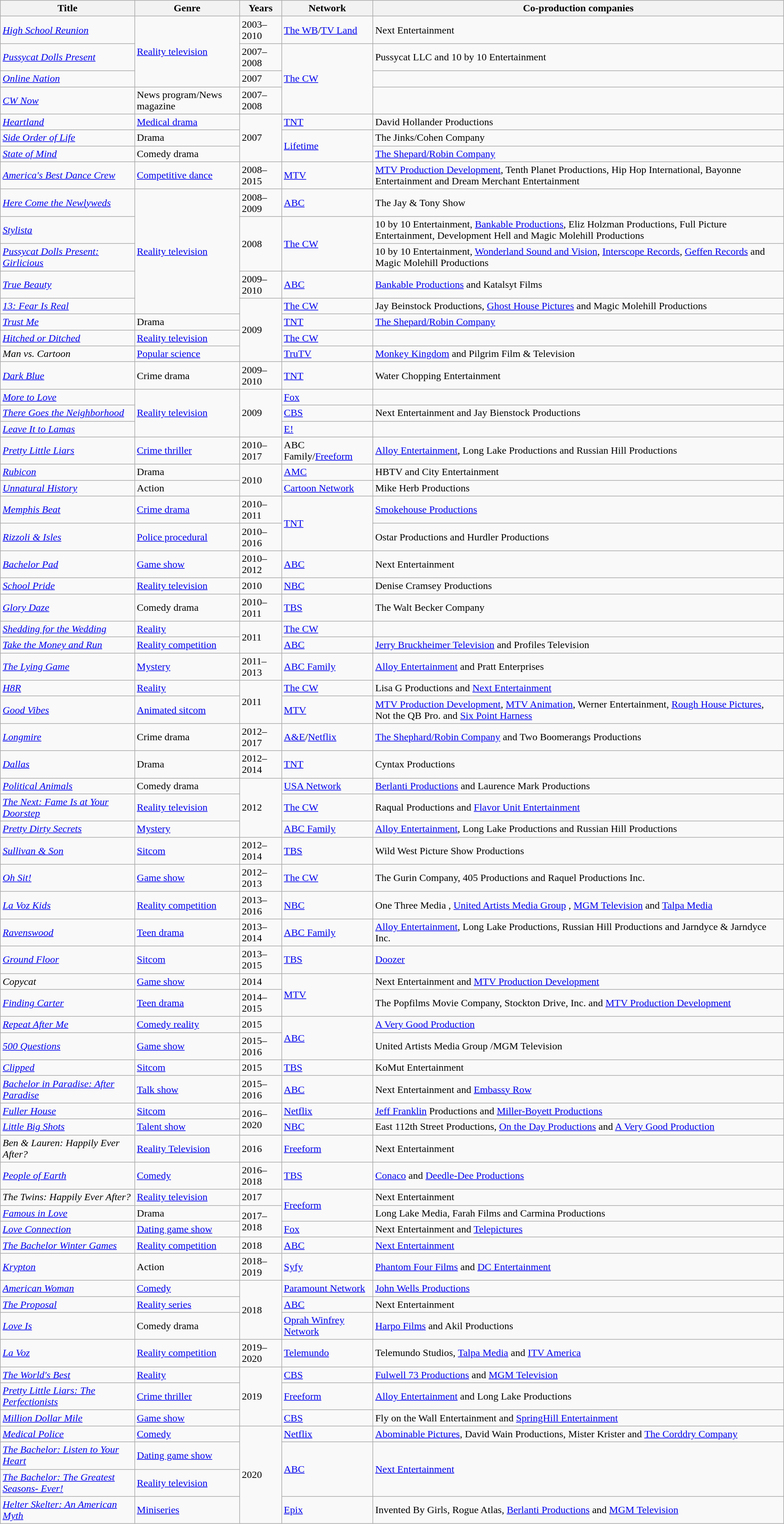<table class="wikitable sortable">
<tr>
<th>Title</th>
<th>Genre</th>
<th>Years</th>
<th>Network</th>
<th>Co-production companies</th>
</tr>
<tr>
<td><em><a href='#'>High School Reunion</a></em></td>
<td rowspan="3"><a href='#'>Reality television</a></td>
<td>2003–2010</td>
<td><a href='#'>The WB</a>/<a href='#'>TV Land</a></td>
<td>Next Entertainment</td>
</tr>
<tr>
<td><em><a href='#'>Pussycat Dolls Present</a></em></td>
<td>2007–2008</td>
<td rowspan="3"><a href='#'>The CW</a></td>
<td>Pussycat LLC and 10 by 10 Entertainment</td>
</tr>
<tr>
<td><em><a href='#'>Online Nation</a></em></td>
<td>2007</td>
<td></td>
</tr>
<tr>
<td><em><a href='#'>CW Now</a></em></td>
<td>News program/News magazine</td>
<td>2007–2008</td>
<td></td>
</tr>
<tr>
<td><em><a href='#'>Heartland</a></em></td>
<td><a href='#'>Medical drama</a></td>
<td rowspan="3">2007</td>
<td><a href='#'>TNT</a></td>
<td>David Hollander Productions</td>
</tr>
<tr>
<td><em><a href='#'>Side Order of Life</a></em></td>
<td>Drama</td>
<td rowspan="2"><a href='#'>Lifetime</a></td>
<td>The Jinks/Cohen Company</td>
</tr>
<tr>
<td><em><a href='#'>State of Mind</a></em></td>
<td>Comedy drama</td>
<td><a href='#'>The Shepard/Robin Company</a></td>
</tr>
<tr>
<td><em><a href='#'>America's Best Dance Crew</a></em></td>
<td><a href='#'>Competitive dance</a></td>
<td>2008–2015</td>
<td><a href='#'>MTV</a></td>
<td><a href='#'>MTV Production Development</a>, Tenth Planet Productions, Hip Hop International, Bayonne Entertainment and Dream Merchant Entertainment</td>
</tr>
<tr>
<td><em><a href='#'>Here Come the Newlyweds</a></em></td>
<td rowspan="5"><a href='#'>Reality television</a></td>
<td>2008–2009</td>
<td><a href='#'>ABC</a></td>
<td>The Jay & Tony Show</td>
</tr>
<tr>
<td><em><a href='#'>Stylista</a></em></td>
<td rowspan="2">2008</td>
<td rowspan="2"><a href='#'>The CW</a></td>
<td>10 by 10 Entertainment, <a href='#'>Bankable Productions</a>, Eliz Holzman Productions, Full Picture Entertainment, Development Hell and Magic Molehill Productions</td>
</tr>
<tr>
<td><em><a href='#'>Pussycat Dolls Present: Girlicious</a></em></td>
<td>10 by 10 Entertainment, <a href='#'>Wonderland Sound and Vision</a>, <a href='#'>Interscope Records</a>, <a href='#'>Geffen Records</a> and Magic Molehill Productions</td>
</tr>
<tr>
<td><em><a href='#'>True Beauty</a></em></td>
<td>2009–2010</td>
<td><a href='#'>ABC</a></td>
<td><a href='#'>Bankable Productions</a> and Katalsyt Films</td>
</tr>
<tr>
<td><em><a href='#'>13: Fear Is Real</a></em></td>
<td rowspan="4">2009</td>
<td><a href='#'>The CW</a></td>
<td>Jay Beinstock Productions, <a href='#'>Ghost House Pictures</a> and Magic Molehill Productions</td>
</tr>
<tr>
<td><em><a href='#'>Trust Me</a></em></td>
<td>Drama</td>
<td><a href='#'>TNT</a></td>
<td><a href='#'>The Shepard/Robin Company</a></td>
</tr>
<tr>
<td><em><a href='#'>Hitched or Ditched</a></em></td>
<td><a href='#'>Reality television</a></td>
<td><a href='#'>The CW</a></td>
<td></td>
</tr>
<tr>
<td><em>Man vs. Cartoon</em></td>
<td><a href='#'>Popular science</a></td>
<td><a href='#'>TruTV</a></td>
<td><a href='#'>Monkey Kingdom</a> and Pilgrim Film & Television</td>
</tr>
<tr>
<td><em><a href='#'>Dark Blue</a></em></td>
<td>Crime drama</td>
<td>2009–2010</td>
<td><a href='#'>TNT</a></td>
<td>Water Chopping Entertainment</td>
</tr>
<tr>
<td><em><a href='#'>More to Love</a></em></td>
<td rowspan="3"><a href='#'>Reality television</a></td>
<td rowspan="3">2009</td>
<td><a href='#'>Fox</a></td>
<td></td>
</tr>
<tr>
<td><em><a href='#'>There Goes the Neighborhood</a></em></td>
<td><a href='#'>CBS</a></td>
<td>Next Entertainment and Jay Bienstock Productions</td>
</tr>
<tr>
<td><em><a href='#'>Leave It to Lamas</a></em></td>
<td><a href='#'>E!</a></td>
<td></td>
</tr>
<tr>
<td><em><a href='#'>Pretty Little Liars</a></em></td>
<td><a href='#'>Crime thriller</a></td>
<td>2010–2017</td>
<td>ABC Family/<a href='#'>Freeform</a></td>
<td><a href='#'>Alloy Entertainment</a>, Long Lake Productions and Russian Hill Productions</td>
</tr>
<tr>
<td><em><a href='#'>Rubicon</a></em></td>
<td>Drama</td>
<td rowspan="2">2010</td>
<td><a href='#'>AMC</a></td>
<td>HBTV and City Entertainment</td>
</tr>
<tr>
<td><em><a href='#'>Unnatural History</a></em></td>
<td>Action</td>
<td><a href='#'>Cartoon Network</a></td>
<td>Mike Herb Productions</td>
</tr>
<tr>
<td><em><a href='#'>Memphis Beat</a></em></td>
<td><a href='#'>Crime drama</a></td>
<td>2010–2011</td>
<td rowspan="2"><a href='#'>TNT</a></td>
<td><a href='#'>Smokehouse Productions</a></td>
</tr>
<tr>
<td><em><a href='#'>Rizzoli & Isles</a></em></td>
<td><a href='#'>Police procedural</a></td>
<td>2010–2016</td>
<td>Ostar Productions and Hurdler Productions</td>
</tr>
<tr>
<td><em><a href='#'>Bachelor Pad</a></em></td>
<td><a href='#'>Game show</a></td>
<td>2010–2012</td>
<td><a href='#'>ABC</a></td>
<td>Next Entertainment</td>
</tr>
<tr>
<td><em><a href='#'>School Pride</a></em></td>
<td><a href='#'>Reality television</a></td>
<td>2010</td>
<td><a href='#'>NBC</a></td>
<td>Denise Cramsey Productions</td>
</tr>
<tr>
<td><em><a href='#'>Glory Daze</a></em></td>
<td>Comedy drama</td>
<td>2010–2011</td>
<td><a href='#'>TBS</a></td>
<td>The Walt Becker Company</td>
</tr>
<tr>
<td><em><a href='#'>Shedding for the Wedding</a></em></td>
<td><a href='#'>Reality</a></td>
<td rowspan="2">2011</td>
<td><a href='#'>The CW</a></td>
<td></td>
</tr>
<tr>
<td><em><a href='#'>Take the Money and Run</a></em></td>
<td><a href='#'>Reality competition</a></td>
<td><a href='#'>ABC</a></td>
<td><a href='#'>Jerry Bruckheimer Television</a> and Profiles Television</td>
</tr>
<tr>
<td><em><a href='#'>The Lying Game</a></em></td>
<td><a href='#'>Mystery</a></td>
<td>2011–2013</td>
<td><a href='#'>ABC Family</a></td>
<td><a href='#'>Alloy Entertainment</a> and Pratt Enterprises</td>
</tr>
<tr>
<td><em><a href='#'>H8R</a></em></td>
<td><a href='#'>Reality</a></td>
<td rowspan="2">2011</td>
<td><a href='#'>The CW</a></td>
<td>Lisa G Productions and <a href='#'>Next Entertainment</a></td>
</tr>
<tr>
<td><em><a href='#'>Good Vibes</a></em></td>
<td><a href='#'>Animated sitcom</a></td>
<td><a href='#'>MTV</a></td>
<td><a href='#'>MTV Production Development</a>, <a href='#'>MTV Animation</a>, Werner Entertainment, <a href='#'>Rough House Pictures</a>, Not the QB Pro. and <a href='#'>Six Point Harness</a></td>
</tr>
<tr>
<td><em><a href='#'>Longmire</a></em></td>
<td>Crime drama</td>
<td>2012–2017</td>
<td><a href='#'>A&E</a>/<a href='#'>Netflix</a></td>
<td><a href='#'>The Shephard/Robin Company</a> and Two Boomerangs Productions</td>
</tr>
<tr>
<td><em><a href='#'>Dallas</a></em></td>
<td>Drama</td>
<td>2012–2014</td>
<td><a href='#'>TNT</a></td>
<td>Cyntax Productions</td>
</tr>
<tr>
<td><em><a href='#'>Political Animals</a></em></td>
<td>Comedy drama</td>
<td rowspan="3">2012</td>
<td><a href='#'>USA Network</a></td>
<td><a href='#'>Berlanti Productions</a> and Laurence Mark Productions</td>
</tr>
<tr>
<td><em><a href='#'>The Next: Fame Is at Your Doorstep</a></em></td>
<td><a href='#'>Reality television</a></td>
<td><a href='#'>The CW</a></td>
<td>Raqual Productions and <a href='#'>Flavor Unit Entertainment</a></td>
</tr>
<tr>
<td><em><a href='#'>Pretty Dirty Secrets</a></em></td>
<td><a href='#'>Mystery</a></td>
<td><a href='#'>ABC Family</a></td>
<td><a href='#'>Alloy Entertainment</a>, Long Lake Productions and Russian Hill Productions</td>
</tr>
<tr>
<td><em><a href='#'>Sullivan & Son</a></em></td>
<td><a href='#'>Sitcom</a></td>
<td>2012–2014</td>
<td><a href='#'>TBS</a></td>
<td>Wild West Picture Show Productions</td>
</tr>
<tr>
<td><em><a href='#'>Oh Sit!</a></em></td>
<td><a href='#'>Game show</a></td>
<td>2012–2013</td>
<td><a href='#'>The CW</a></td>
<td>The Gurin Company, 405 Productions and Raquel Productions Inc.</td>
</tr>
<tr>
<td><em><a href='#'>La Voz Kids</a></em></td>
<td><a href='#'>Reality competition</a></td>
<td>2013–2016</td>
<td><a href='#'>NBC</a></td>
<td>One Three Media , <a href='#'>United Artists Media Group</a> , <a href='#'>MGM Television</a>  and <a href='#'>Talpa Media</a></td>
</tr>
<tr>
<td><em><a href='#'>Ravenswood</a></em></td>
<td><a href='#'>Teen drama</a></td>
<td>2013–2014</td>
<td><a href='#'>ABC Family</a></td>
<td><a href='#'>Alloy Entertainment</a>, Long Lake Productions, Russian Hill Productions and Jarndyce & Jarndyce Inc.</td>
</tr>
<tr>
<td><em><a href='#'>Ground Floor</a></em></td>
<td><a href='#'>Sitcom</a></td>
<td>2013–2015</td>
<td><a href='#'>TBS</a></td>
<td><a href='#'>Doozer</a></td>
</tr>
<tr>
<td><em>Copycat</em></td>
<td><a href='#'>Game show</a></td>
<td>2014</td>
<td rowspan="2"><a href='#'>MTV</a></td>
<td>Next Entertainment and <a href='#'>MTV Production Development</a></td>
</tr>
<tr>
<td><em><a href='#'>Finding Carter</a></em></td>
<td><a href='#'>Teen drama</a></td>
<td>2014–2015</td>
<td>The Popfilms Movie Company, Stockton Drive, Inc.  and <a href='#'>MTV Production Development</a></td>
</tr>
<tr>
<td><em><a href='#'>Repeat After Me</a></em></td>
<td><a href='#'>Comedy reality</a></td>
<td>2015</td>
<td rowspan="2"><a href='#'>ABC</a></td>
<td><a href='#'>A Very Good Production</a></td>
</tr>
<tr>
<td><em><a href='#'>500 Questions</a></em></td>
<td><a href='#'>Game show</a></td>
<td>2015–2016</td>
<td>United Artists Media Group /MGM Television </td>
</tr>
<tr>
<td><em><a href='#'>Clipped</a></em></td>
<td><a href='#'>Sitcom</a></td>
<td>2015</td>
<td><a href='#'>TBS</a></td>
<td>KoMut Entertainment</td>
</tr>
<tr>
<td><em><a href='#'>Bachelor in Paradise: After Paradise</a></em></td>
<td><a href='#'>Talk show</a></td>
<td>2015–2016</td>
<td><a href='#'>ABC</a></td>
<td>Next Entertainment and <a href='#'>Embassy Row</a></td>
</tr>
<tr>
<td><em><a href='#'>Fuller House</a></em></td>
<td><a href='#'>Sitcom</a></td>
<td rowspan="2">2016–2020</td>
<td><a href='#'>Netflix</a></td>
<td><a href='#'>Jeff Franklin</a> Productions and <a href='#'>Miller-Boyett Productions</a></td>
</tr>
<tr>
<td><em><a href='#'>Little Big Shots</a></em></td>
<td><a href='#'>Talent show</a></td>
<td><a href='#'>NBC</a></td>
<td>East 112th Street Productions, <a href='#'>On the Day Productions</a> and <a href='#'>A Very Good Production</a></td>
</tr>
<tr>
<td><em>Ben & Lauren: Happily Ever After?</em></td>
<td><a href='#'>Reality Television</a></td>
<td>2016</td>
<td><a href='#'>Freeform</a></td>
<td>Next Entertainment</td>
</tr>
<tr>
<td><em><a href='#'>People of Earth</a></em></td>
<td><a href='#'>Comedy</a></td>
<td>2016–2018</td>
<td><a href='#'>TBS</a></td>
<td><a href='#'>Conaco</a> and <a href='#'>Deedle-Dee Productions</a></td>
</tr>
<tr>
<td><em>The Twins: Happily Ever After?</em></td>
<td><a href='#'>Reality television</a></td>
<td>2017</td>
<td rowspan="2"><a href='#'>Freeform</a></td>
<td>Next Entertainment</td>
</tr>
<tr>
<td><em><a href='#'>Famous in Love</a></em></td>
<td>Drama</td>
<td rowspan="2">2017–2018</td>
<td>Long Lake Media, Farah Films and Carmina Productions</td>
</tr>
<tr>
<td><em><a href='#'>Love Connection</a></em></td>
<td><a href='#'>Dating game show</a></td>
<td><a href='#'>Fox</a></td>
<td>Next Entertainment and <a href='#'>Telepictures</a></td>
</tr>
<tr>
<td><em><a href='#'>The Bachelor Winter Games</a></em></td>
<td><a href='#'>Reality competition</a></td>
<td>2018</td>
<td><a href='#'>ABC</a></td>
<td><a href='#'>Next Entertainment</a></td>
</tr>
<tr>
<td><em><a href='#'>Krypton</a></em></td>
<td>Action</td>
<td>2018–2019</td>
<td><a href='#'>Syfy</a></td>
<td><a href='#'>Phantom Four Films</a> and <a href='#'>DC Entertainment</a></td>
</tr>
<tr>
<td><em><a href='#'>American Woman</a></em></td>
<td><a href='#'>Comedy</a></td>
<td rowspan="3">2018</td>
<td><a href='#'>Paramount Network</a></td>
<td><a href='#'>John Wells Productions</a></td>
</tr>
<tr>
<td><em><a href='#'>The Proposal</a></em></td>
<td><a href='#'>Reality series</a></td>
<td><a href='#'>ABC</a></td>
<td>Next Entertainment</td>
</tr>
<tr>
<td><em><a href='#'>Love Is</a></em></td>
<td>Comedy drama</td>
<td><a href='#'>Oprah Winfrey Network</a></td>
<td><a href='#'>Harpo Films</a> and Akil Productions</td>
</tr>
<tr>
<td><em><a href='#'>La Voz</a></em></td>
<td><a href='#'>Reality competition</a></td>
<td>2019–2020</td>
<td><a href='#'>Telemundo</a></td>
<td>Telemundo Studios, <a href='#'>Talpa Media</a>  and <a href='#'>ITV America</a> </td>
</tr>
<tr>
<td><em><a href='#'>The World's Best</a></em></td>
<td><a href='#'>Reality</a></td>
<td rowspan="3">2019</td>
<td><a href='#'>CBS</a></td>
<td><a href='#'>Fulwell 73 Productions</a> and <a href='#'>MGM Television</a></td>
</tr>
<tr>
<td><em><a href='#'>Pretty Little Liars: The Perfectionists</a></em></td>
<td><a href='#'>Crime thriller</a></td>
<td><a href='#'>Freeform</a></td>
<td><a href='#'>Alloy Entertainment</a> and Long Lake Productions</td>
</tr>
<tr>
<td><em><a href='#'>Million Dollar Mile</a></em></td>
<td><a href='#'>Game show</a></td>
<td><a href='#'>CBS</a></td>
<td>Fly on the Wall Entertainment and <a href='#'>SpringHill Entertainment</a></td>
</tr>
<tr>
<td><em><a href='#'>Medical Police</a></em></td>
<td><a href='#'>Comedy</a></td>
<td rowspan="4">2020</td>
<td><a href='#'>Netflix</a></td>
<td><a href='#'>Abominable Pictures</a>, David Wain Productions, Mister Krister and <a href='#'>The Corddry Company</a></td>
</tr>
<tr>
<td><em><a href='#'>The Bachelor: Listen to Your Heart</a></em></td>
<td><a href='#'>Dating game show</a></td>
<td rowspan="2"><a href='#'>ABC</a></td>
<td rowspan="2"><a href='#'>Next Entertainment</a></td>
</tr>
<tr>
<td><em><a href='#'>The Bachelor: The Greatest Seasons- Ever!</a></em></td>
<td><a href='#'>Reality television</a></td>
</tr>
<tr>
<td><em><a href='#'>Helter Skelter: An American Myth</a></em></td>
<td><a href='#'>Miniseries</a></td>
<td><a href='#'>Epix</a></td>
<td>Invented By Girls, Rogue Atlas, <a href='#'>Berlanti Productions</a> and <a href='#'>MGM Television</a></td>
</tr>
</table>
